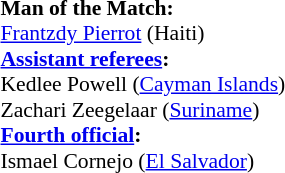<table width=50% style="font-size:90%">
<tr>
<td><br><strong>Man of the Match:</strong>
<br><a href='#'>Frantzdy Pierrot</a> (Haiti)<br><strong><a href='#'>Assistant referees</a>:</strong>
<br>Kedlee Powell (<a href='#'>Cayman Islands</a>)
<br>Zachari Zeegelaar (<a href='#'>Suriname</a>)
<br><strong><a href='#'>Fourth official</a>:</strong>
<br>Ismael Cornejo (<a href='#'>El Salvador</a>)</td>
</tr>
</table>
